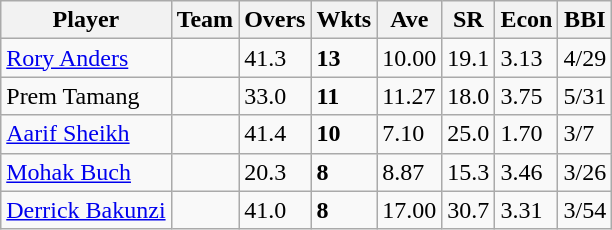<table class="wikitable">
<tr>
<th>Player</th>
<th>Team</th>
<th>Overs</th>
<th>Wkts</th>
<th>Ave</th>
<th>SR</th>
<th>Econ</th>
<th>BBI</th>
</tr>
<tr>
<td><a href='#'>Rory Anders</a></td>
<td></td>
<td>41.3</td>
<td><strong>13</strong></td>
<td>10.00</td>
<td>19.1</td>
<td>3.13</td>
<td>4/29</td>
</tr>
<tr>
<td>Prem Tamang</td>
<td></td>
<td>33.0</td>
<td><strong>11</strong></td>
<td>11.27</td>
<td>18.0</td>
<td>3.75</td>
<td>5/31</td>
</tr>
<tr>
<td><a href='#'>Aarif Sheikh</a></td>
<td></td>
<td>41.4</td>
<td><strong>10</strong></td>
<td>7.10</td>
<td>25.0</td>
<td>1.70</td>
<td>3/7</td>
</tr>
<tr>
<td><a href='#'>Mohak Buch</a></td>
<td></td>
<td>20.3</td>
<td><strong>8</strong></td>
<td>8.87</td>
<td>15.3</td>
<td>3.46</td>
<td>3/26</td>
</tr>
<tr>
<td><a href='#'>Derrick Bakunzi</a></td>
<td></td>
<td>41.0</td>
<td><strong>8</strong></td>
<td>17.00</td>
<td>30.7</td>
<td>3.31</td>
<td>3/54</td>
</tr>
</table>
